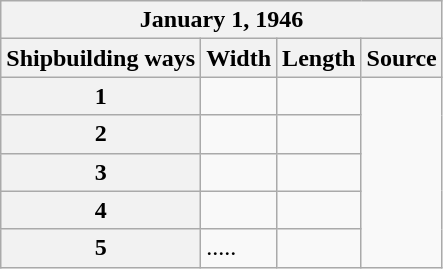<table class="wikitable">
<tr>
<th colspan="4">January 1, 1946</th>
</tr>
<tr>
<th style="text-align: left;">Shipbuilding ways</th>
<th>Width</th>
<th>Length</th>
<th>Source</th>
</tr>
<tr>
<th style="text-align: center;">1</th>
<td></td>
<td></td>
<td rowspan=5></td>
</tr>
<tr>
<th style="text-align: center;">2</th>
<td></td>
<td></td>
</tr>
<tr>
<th style="text-align: center;">3</th>
<td></td>
<td></td>
</tr>
<tr>
<th style="text-align: center;">4</th>
<td></td>
<td></td>
</tr>
<tr>
<th style="text-align: center;">5</th>
<td>.....</td>
<td></td>
</tr>
</table>
